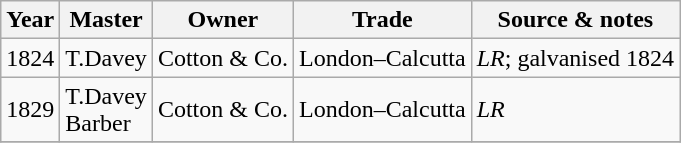<table class=" wikitable">
<tr>
<th>Year</th>
<th>Master</th>
<th>Owner</th>
<th>Trade</th>
<th>Source & notes</th>
</tr>
<tr>
<td>1824</td>
<td>T.Davey</td>
<td>Cotton & Co.</td>
<td>London–Calcutta</td>
<td><em>LR</em>; galvanised 1824</td>
</tr>
<tr>
<td>1829</td>
<td>T.Davey<br>Barber</td>
<td>Cotton & Co.</td>
<td>London–Calcutta</td>
<td><em>LR</em></td>
</tr>
<tr>
</tr>
</table>
